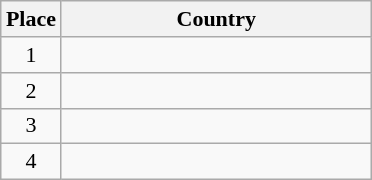<table class="wikitable">
<tr style="font-size:11pt;font-weight:bold" align="center" valign="bottom">
<th width="30">Place</th>
<th width="200">Country</th>
</tr>
<tr style="font-size:11pt"  align="center">
<td>1</td>
<td></td>
</tr>
<tr style="font-size:11pt"  align="center">
<td>2</td>
<td></td>
</tr>
<tr style="font-size:11pt"  align="center">
<td>3</td>
<td></td>
</tr>
<tr style="font-size:11pt"  align="center">
<td>4</td>
<td></td>
</tr>
</table>
